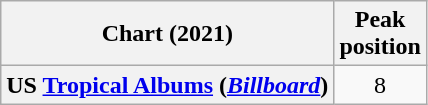<table class="wikitable sortable plainrowheaders" style="text-align:center">
<tr>
<th scope="col">Chart (2021)</th>
<th scope="col">Peak<br>position</th>
</tr>
<tr>
<th scope="row">US <a href='#'>Tropical Albums</a> (<a href='#'><em>Billboard</em></a>)</th>
<td>8</td>
</tr>
</table>
